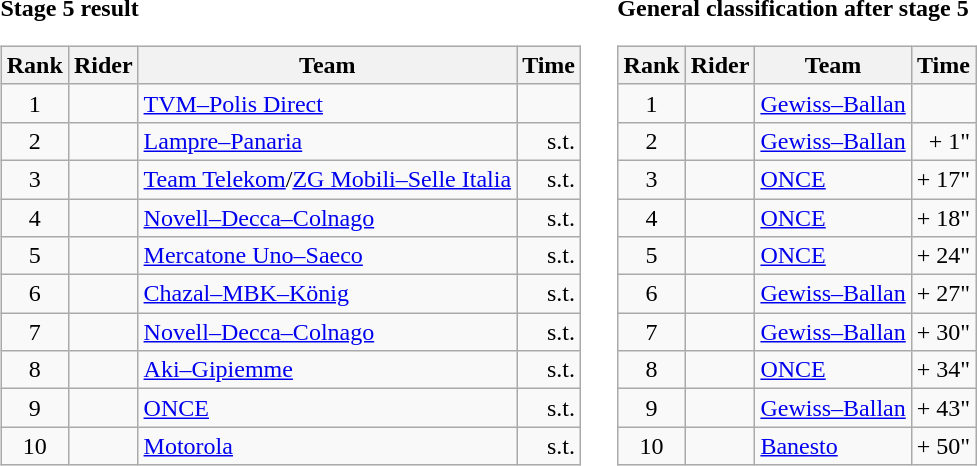<table>
<tr>
<td><strong>Stage 5 result</strong><br><table class="wikitable">
<tr>
<th scope="col">Rank</th>
<th scope="col">Rider</th>
<th scope="col">Team</th>
<th scope="col">Time</th>
</tr>
<tr>
<td style="text-align:center;">1</td>
<td></td>
<td><a href='#'>TVM–Polis Direct</a></td>
<td style="text-align:right;"></td>
</tr>
<tr>
<td style="text-align:center;">2</td>
<td></td>
<td><a href='#'>Lampre–Panaria</a></td>
<td style="text-align:right;">s.t.</td>
</tr>
<tr>
<td style="text-align:center;">3</td>
<td></td>
<td><a href='#'>Team Telekom</a>/<a href='#'>ZG Mobili–Selle Italia</a></td>
<td style="text-align:right;">s.t.</td>
</tr>
<tr>
<td style="text-align:center;">4</td>
<td></td>
<td><a href='#'>Novell–Decca–Colnago</a></td>
<td style="text-align:right;">s.t.</td>
</tr>
<tr>
<td style="text-align:center;">5</td>
<td></td>
<td><a href='#'>Mercatone Uno–Saeco</a></td>
<td style="text-align:right;">s.t.</td>
</tr>
<tr>
<td style="text-align:center;">6</td>
<td></td>
<td><a href='#'>Chazal–MBK–König</a></td>
<td style="text-align:right;">s.t.</td>
</tr>
<tr>
<td style="text-align:center;">7</td>
<td></td>
<td><a href='#'>Novell–Decca–Colnago</a></td>
<td style="text-align:right;">s.t.</td>
</tr>
<tr>
<td style="text-align:center;">8</td>
<td></td>
<td><a href='#'>Aki–Gipiemme</a></td>
<td style="text-align:right;">s.t.</td>
</tr>
<tr>
<td style="text-align:center;">9</td>
<td></td>
<td><a href='#'>ONCE</a></td>
<td style="text-align:right;">s.t.</td>
</tr>
<tr>
<td style="text-align:center;">10</td>
<td></td>
<td><a href='#'>Motorola</a></td>
<td style="text-align:right;">s.t.</td>
</tr>
</table>
</td>
<td></td>
<td><strong>General classification after stage 5</strong><br><table class="wikitable">
<tr>
<th scope="col">Rank</th>
<th scope="col">Rider</th>
<th scope="col">Team</th>
<th scope="col">Time</th>
</tr>
<tr>
<td style="text-align:center;">1</td>
<td> </td>
<td><a href='#'>Gewiss–Ballan</a></td>
<td style="text-align:right;"></td>
</tr>
<tr>
<td style="text-align:center;">2</td>
<td></td>
<td><a href='#'>Gewiss–Ballan</a></td>
<td style="text-align:right;">+ 1"</td>
</tr>
<tr>
<td style="text-align:center;">3</td>
<td></td>
<td><a href='#'>ONCE</a></td>
<td style="text-align:right;">+ 17"</td>
</tr>
<tr>
<td style="text-align:center;">4</td>
<td></td>
<td><a href='#'>ONCE</a></td>
<td style="text-align:right;">+ 18"</td>
</tr>
<tr>
<td style="text-align:center;">5</td>
<td></td>
<td><a href='#'>ONCE</a></td>
<td style="text-align:right;">+ 24"</td>
</tr>
<tr>
<td style="text-align:center;">6</td>
<td></td>
<td><a href='#'>Gewiss–Ballan</a></td>
<td style="text-align:right;">+ 27"</td>
</tr>
<tr>
<td style="text-align:center;">7</td>
<td></td>
<td><a href='#'>Gewiss–Ballan</a></td>
<td style="text-align:right;">+ 30"</td>
</tr>
<tr>
<td style="text-align:center;">8</td>
<td></td>
<td><a href='#'>ONCE</a></td>
<td style="text-align:right;">+ 34"</td>
</tr>
<tr>
<td style="text-align:center;">9</td>
<td></td>
<td><a href='#'>Gewiss–Ballan</a></td>
<td style="text-align:right;">+ 43"</td>
</tr>
<tr>
<td style="text-align:center;">10</td>
<td></td>
<td><a href='#'>Banesto</a></td>
<td style="text-align:right;">+ 50"</td>
</tr>
</table>
</td>
</tr>
</table>
